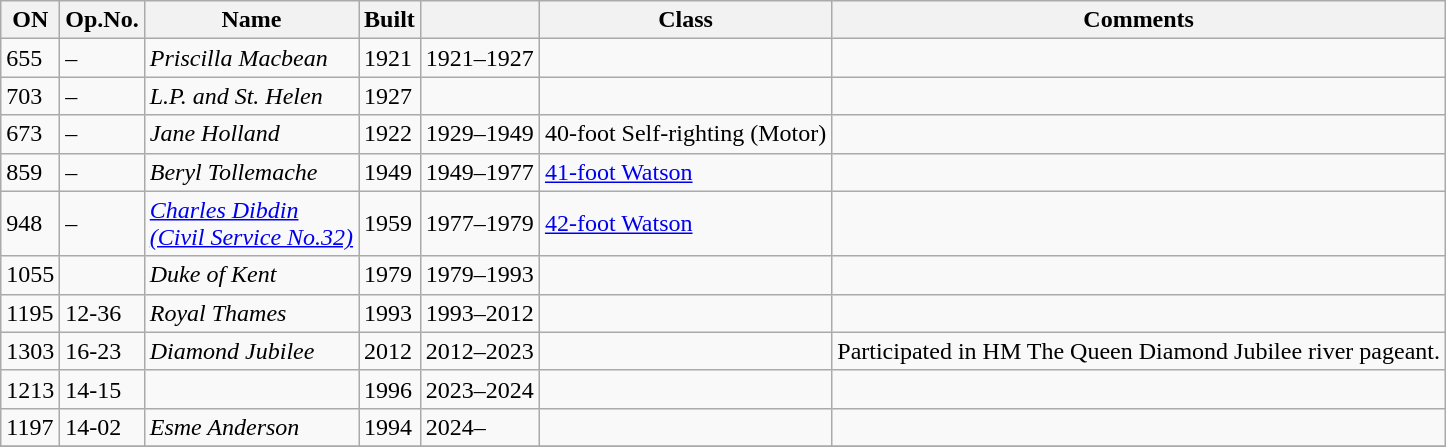<table class="wikitable">
<tr>
<th>ON</th>
<th>Op.No.</th>
<th>Name</th>
<th>Built</th>
<th></th>
<th>Class</th>
<th>Comments</th>
</tr>
<tr>
<td>655</td>
<td>–</td>
<td><em>Priscilla Macbean</em></td>
<td>1921</td>
<td>1921–1927</td>
<td></td>
<td></td>
</tr>
<tr>
<td>703</td>
<td>–</td>
<td><em>L.P. and St. Helen</em></td>
<td>1927</td>
<td></td>
<td></td>
<td></td>
</tr>
<tr>
<td>673</td>
<td>–</td>
<td><em>Jane Holland</em></td>
<td>1922</td>
<td>1929–1949</td>
<td>40-foot Self-righting (Motor)</td>
<td></td>
</tr>
<tr>
<td>859</td>
<td>–</td>
<td><em>Beryl Tollemache</em></td>
<td>1949</td>
<td>1949–1977</td>
<td><a href='#'>41-foot Watson</a></td>
<td></td>
</tr>
<tr>
<td>948</td>
<td>–</td>
<td><a href='#'><em>Charles Dibdin<br>(Civil Service No.32)</em></a></td>
<td>1959</td>
<td>1977–1979</td>
<td><a href='#'>42-foot Watson</a></td>
<td></td>
</tr>
<tr>
<td>1055</td>
<td></td>
<td><em>Duke of Kent</em></td>
<td>1979</td>
<td>1979–1993</td>
<td></td>
<td></td>
</tr>
<tr>
<td>1195</td>
<td>12-36</td>
<td><em>Royal Thames</em></td>
<td>1993</td>
<td>1993–2012</td>
<td></td>
<td></td>
</tr>
<tr>
<td>1303</td>
<td>16-23</td>
<td><em>Diamond Jubilee</em></td>
<td>2012</td>
<td>2012–2023</td>
<td></td>
<td> Participated in HM The Queen Diamond Jubilee river pageant.</td>
</tr>
<tr>
<td>1213</td>
<td>14-15</td>
<td></td>
<td>1996</td>
<td>2023–2024</td>
<td></td>
<td></td>
</tr>
<tr>
<td>1197</td>
<td>14-02</td>
<td><em>Esme Anderson</em></td>
<td>1994</td>
<td>2024–</td>
<td></td>
<td></td>
</tr>
<tr>
</tr>
</table>
